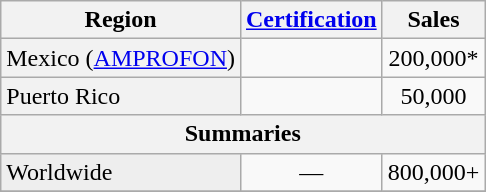<table class="wikitable sortable">
<tr>
<th>Region</th>
<th><a href='#'>Certification</a></th>
<th>Sales</th>
</tr>
<tr>
<td scope="row" style="background-color: #f2f2f2;">Mexico (<a href='#'>AMPROFON</a>)</td>
<td style="text-align:center"></td>
<td style="text-align:center">200,000*</td>
</tr>
<tr>
<td scope="row" style="background-color: #f2f2f2;">Puerto Rico</td>
<td style="text-align:center"></td>
<td style="text-align:center">50,000</td>
</tr>
<tr>
<th colspan="3" style="text-align:center;">Summaries</th>
</tr>
<tr>
<td style="background-color: #eee;">Worldwide</td>
<td style="text-align:center">—</td>
<td style="text-align:center">800,000+</td>
</tr>
<tr>
</tr>
</table>
